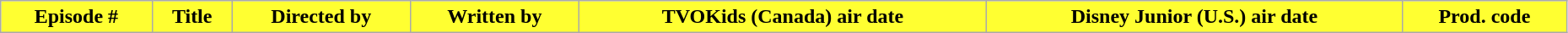<table class="wikitable plainrowheaders"  style="width:98%; background:#fff;">
<tr>
<th style="background: #FFFF31;">Episode #</th>
<th style="background: #FFFF31;">Title</th>
<th style="background: #FFFF31;">Directed by</th>
<th style="background: #FFFF31;">Written by</th>
<th style="background: #FFFF31;">TVOKids (Canada) air date</th>
<th style="background: #FFFF31;">Disney Junior (U.S.) air date</th>
<th style="background: #FFFF31;">Prod. code<br> 


















































</th>
</tr>
</table>
